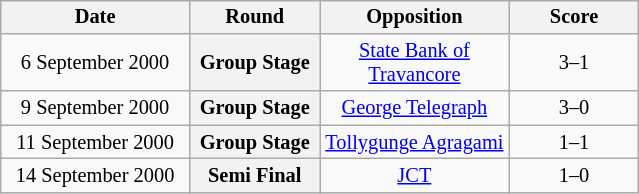<table class="wikitable plainrowheaders" style="text-align:center;margin-left:1em;float:right; font-size:85%;">
<tr>
<th scope=col width="120">Date</th>
<th scope=col width="80">Round</th>
<th scope=col width="120">Opposition</th>
<th scope=col width="80">Score</th>
</tr>
<tr>
<td>6 September 2000</td>
<th scope=row style="text-align:center">Group Stage</th>
<td><a href='#'>State Bank of Travancore</a></td>
<td>3–1</td>
</tr>
<tr>
<td>9 September 2000</td>
<th scope=row style="text-align:center">Group Stage</th>
<td><a href='#'>George Telegraph</a></td>
<td>3–0</td>
</tr>
<tr>
<td>11 September 2000</td>
<th scope=row style="text-align:center">Group Stage</th>
<td><a href='#'>Tollygunge Agragami</a></td>
<td>1–1</td>
</tr>
<tr>
<td>14 September 2000</td>
<th scope=row style="text-align:center">Semi Final</th>
<td><a href='#'>JCT</a></td>
<td>1–0</td>
</tr>
</table>
